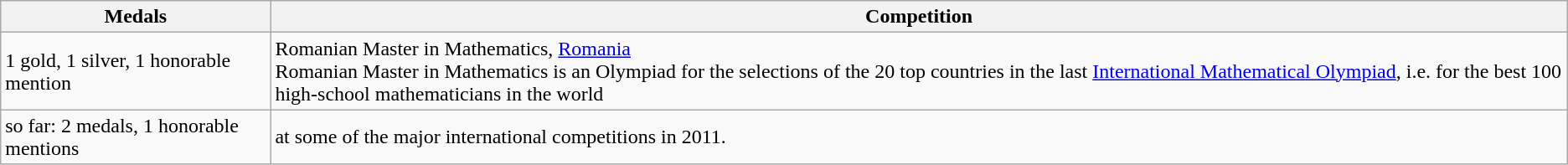<table class="wikitable">
<tr>
<th>Medals</th>
<th>Competition</th>
</tr>
<tr>
<td>1 gold, 1 silver, 1 honorable mention</td>
<td>Romanian Master in Mathematics, <a href='#'>Romania</a><br>Romanian Master in Mathematics is an Olympiad for the selections of the 20 top countries in the last <a href='#'>International Mathematical Olympiad</a>, i.e. for the best 100 high-school mathematicians in the world</td>
</tr>
<tr>
<td>so far: 2 medals, 1 honorable mentions</td>
<td>at some of the major international competitions in 2011.</td>
</tr>
</table>
